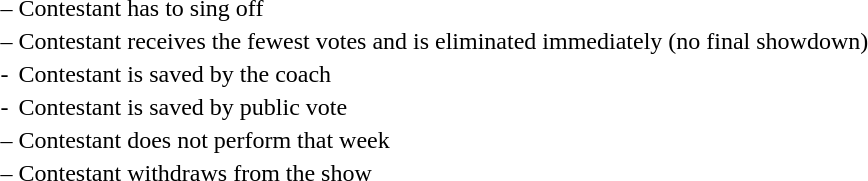<table>
<tr valign="top">
<td> –</td>
<td>Contestant has to sing off</td>
</tr>
<tr valign="top">
<td> –</td>
<td>Contestant receives the fewest votes and is eliminated immediately (no final showdown)</td>
</tr>
<tr valign="top">
<td> -</td>
<td>Contestant is saved by the coach</td>
</tr>
<tr valign="top">
<td> -</td>
<td>Contestant is saved by public vote</td>
</tr>
<tr valign="top">
<td> –</td>
<td>Contestant does not perform that week</td>
</tr>
<tr valign="top">
<td> –</td>
<td>Contestant withdraws from the show</td>
</tr>
</table>
